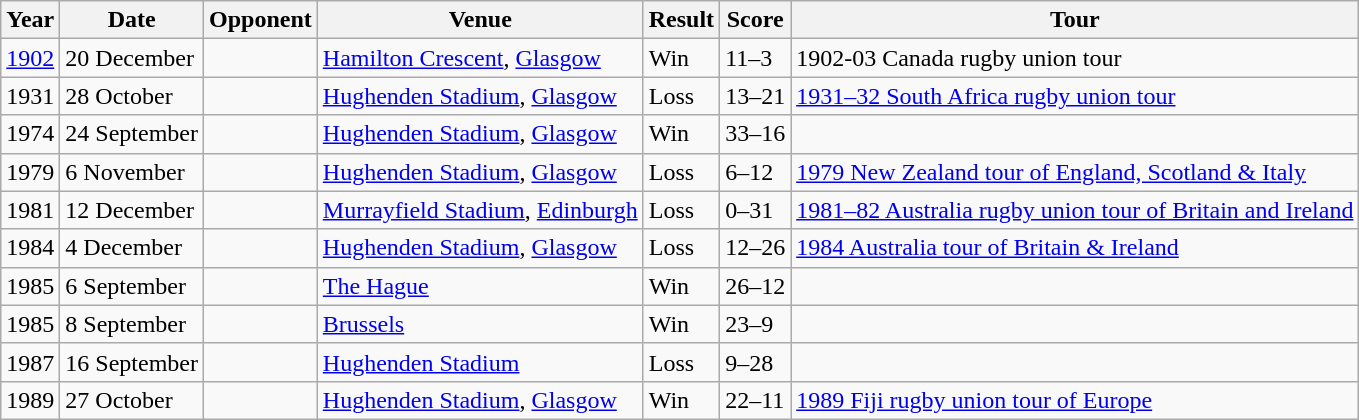<table class="wikitable">
<tr>
<th>Year</th>
<th>Date</th>
<th>Opponent</th>
<th>Venue</th>
<th>Result</th>
<th>Score</th>
<th>Tour</th>
</tr>
<tr>
<td><a href='#'>1902</a></td>
<td>20 December</td>
<td></td>
<td><a href='#'>Hamilton Crescent</a>, <a href='#'>Glasgow</a></td>
<td>Win</td>
<td>11–3</td>
<td>1902-03 Canada rugby union tour</td>
</tr>
<tr>
<td>1931</td>
<td>28 October</td>
<td></td>
<td><a href='#'>Hughenden Stadium</a>, <a href='#'>Glasgow</a></td>
<td>Loss</td>
<td>13–21</td>
<td><a href='#'>1931–32 South Africa rugby union tour</a></td>
</tr>
<tr>
<td>1974</td>
<td>24 September</td>
<td></td>
<td><a href='#'>Hughenden Stadium</a>, <a href='#'>Glasgow</a></td>
<td>Win</td>
<td>33–16</td>
<td></td>
</tr>
<tr>
<td>1979</td>
<td>6 November</td>
<td></td>
<td><a href='#'>Hughenden Stadium</a>, <a href='#'>Glasgow</a></td>
<td>Loss</td>
<td>6–12</td>
<td><a href='#'>1979 New Zealand tour of England, Scotland & Italy</a></td>
</tr>
<tr>
<td>1981</td>
<td>12 December</td>
<td></td>
<td><a href='#'>Murrayfield Stadium</a>, <a href='#'>Edinburgh</a></td>
<td>Loss</td>
<td>0–31</td>
<td><a href='#'>1981–82 Australia rugby union tour of Britain and Ireland</a>  </td>
</tr>
<tr>
<td>1984</td>
<td>4 December</td>
<td></td>
<td><a href='#'>Hughenden Stadium</a>, <a href='#'>Glasgow</a></td>
<td>Loss</td>
<td>12–26</td>
<td><a href='#'>1984 Australia tour of Britain & Ireland</a><br> </td>
</tr>
<tr>
<td>1985</td>
<td>6 September</td>
<td></td>
<td><a href='#'>The Hague</a></td>
<td>Win</td>
<td>26–12</td>
<td> </td>
</tr>
<tr>
<td>1985</td>
<td>8 September</td>
<td></td>
<td><a href='#'>Brussels</a></td>
<td>Win</td>
<td>23–9</td>
<td>  </td>
</tr>
<tr>
<td>1987</td>
<td>16 September</td>
<td></td>
<td><a href='#'>Hughenden Stadium</a></td>
<td>Loss</td>
<td>9–28</td>
<td> </td>
</tr>
<tr>
<td>1989</td>
<td>27 October</td>
<td></td>
<td><a href='#'>Hughenden Stadium</a>, <a href='#'>Glasgow</a></td>
<td>Win</td>
<td>22–11</td>
<td><a href='#'>1989 Fiji rugby union tour of Europe</a></td>
</tr>
</table>
